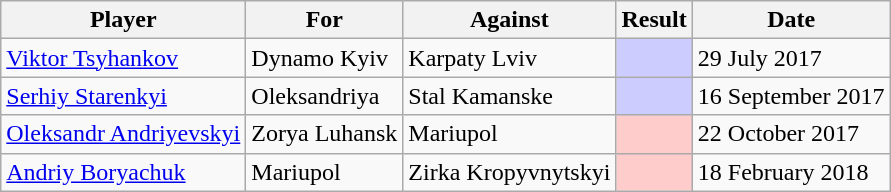<table class="wikitable sortable">
<tr>
<th>Player</th>
<th>For</th>
<th>Against</th>
<th>Result</th>
<th>Date</th>
</tr>
<tr>
<td> <a href='#'>Viktor Tsyhankov</a></td>
<td>Dynamo Kyiv</td>
<td>Karpaty Lviv</td>
<td style="background:#ccf;"></td>
<td>29 July 2017</td>
</tr>
<tr>
<td> <a href='#'>Serhiy Starenkyi</a></td>
<td>Oleksandriya</td>
<td>Stal Kamanske</td>
<td style="background:#ccf;"></td>
<td>16 September 2017</td>
</tr>
<tr>
<td> <a href='#'>Oleksandr Andriyevskyi</a></td>
<td>Zorya Luhansk</td>
<td>Mariupol</td>
<td style="background:#ffcccc;"></td>
<td>22 October 2017</td>
</tr>
<tr>
<td> <a href='#'>Andriy Boryachuk</a></td>
<td>Mariupol</td>
<td>Zirka Kropyvnytskyi</td>
<td style="background:#ffcccc;"></td>
<td>18 February 2018</td>
</tr>
</table>
